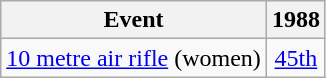<table class="wikitable" style="text-align: center">
<tr>
<th>Event</th>
<th>1988</th>
</tr>
<tr>
<td align=left><a href='#'>10 metre air rifle</a> (women)</td>
<td><a href='#'>45th</a></td>
</tr>
</table>
